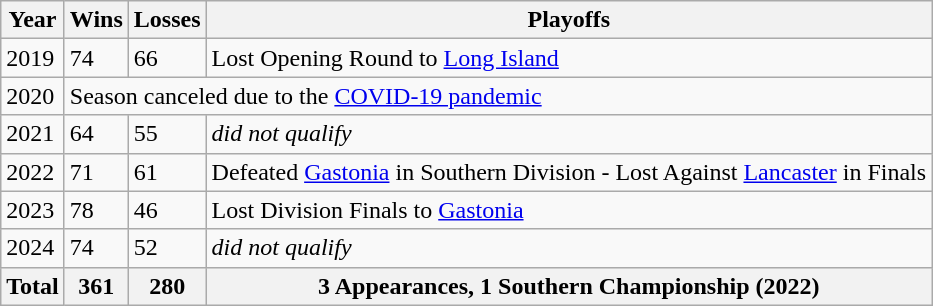<table class="wikitable">
<tr>
<th>Year</th>
<th>Wins</th>
<th>Losses</th>
<th>Playoffs</th>
</tr>
<tr>
<td>2019</td>
<td>74</td>
<td>66</td>
<td>Lost Opening Round to <a href='#'>Long Island</a></td>
</tr>
<tr>
<td>2020</td>
<td colspan="3">Season canceled due to the <a href='#'>COVID-19 pandemic</a></td>
</tr>
<tr>
<td>2021</td>
<td>64</td>
<td>55</td>
<td><em>did not qualify</em></td>
</tr>
<tr>
<td>2022</td>
<td>71</td>
<td>61</td>
<td>Defeated <a href='#'>Gastonia</a> in Southern Division - Lost Against <a href='#'>Lancaster</a> in Finals</td>
</tr>
<tr>
<td>2023</td>
<td>78</td>
<td>46</td>
<td>Lost Division Finals to <a href='#'>Gastonia</a></td>
</tr>
<tr>
<td>2024</td>
<td>74</td>
<td>52</td>
<td><em>did not qualify</em></td>
</tr>
<tr>
<th>Total</th>
<th>361</th>
<th>280</th>
<th>3 Appearances, 1 Southern Championship (2022)</th>
</tr>
</table>
